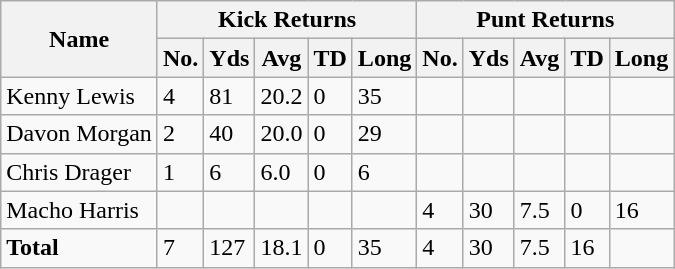<table class="wikitable" style="white-space:nowrap;">
<tr>
<th rowspan="2">Name</th>
<th colspan="5">Kick Returns</th>
<th colspan="5">Punt Returns</th>
</tr>
<tr>
<th>No.</th>
<th>Yds</th>
<th>Avg</th>
<th>TD</th>
<th>Long</th>
<th>No.</th>
<th>Yds</th>
<th>Avg</th>
<th>TD</th>
<th>Long</th>
</tr>
<tr>
<td>Kenny Lewis</td>
<td>4</td>
<td>81</td>
<td>20.2</td>
<td>0</td>
<td>35</td>
<td></td>
<td></td>
<td></td>
<td></td>
<td></td>
</tr>
<tr>
<td>Davon Morgan</td>
<td>2</td>
<td>40</td>
<td>20.0</td>
<td>0</td>
<td>29</td>
<td></td>
<td></td>
<td></td>
<td></td>
<td></td>
</tr>
<tr>
<td>Chris Drager</td>
<td>1</td>
<td>6</td>
<td>6.0</td>
<td>0</td>
<td>6</td>
<td></td>
<td></td>
<td></td>
<td></td>
<td></td>
</tr>
<tr>
<td>Macho Harris</td>
<td></td>
<td></td>
<td></td>
<td></td>
<td></td>
<td>4</td>
<td>30</td>
<td>7.5</td>
<td>0</td>
<td>16</td>
</tr>
<tr>
<td><strong>Total</strong></td>
<td>7</td>
<td>127</td>
<td>18.1</td>
<td>0</td>
<td>35</td>
<td>4</td>
<td>30</td>
<td>7.5</td>
<td>16</td>
<td></td>
</tr>
</table>
